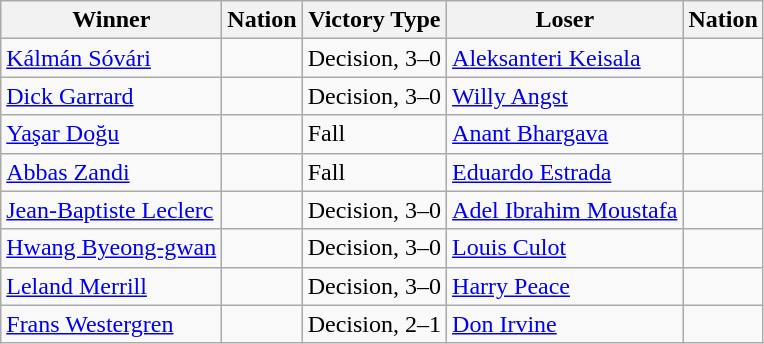<table class="wikitable sortable" style="text-align:left;">
<tr>
<th>Winner</th>
<th>Nation</th>
<th>Victory Type</th>
<th>Loser</th>
<th>Nation</th>
</tr>
<tr>
<td><a href='#'>Kálmán Sóvári</a></td>
<td></td>
<td>Decision, 3–0</td>
<td><a href='#'>Aleksanteri Keisala</a></td>
<td></td>
</tr>
<tr>
<td><a href='#'>Dick Garrard</a></td>
<td></td>
<td>Decision, 3–0</td>
<td><a href='#'>Willy Angst</a></td>
<td></td>
</tr>
<tr>
<td><a href='#'>Yaşar Doğu</a></td>
<td></td>
<td>Fall</td>
<td><a href='#'>Anant Bhargava</a></td>
<td></td>
</tr>
<tr>
<td><a href='#'>Abbas Zandi</a></td>
<td></td>
<td>Fall</td>
<td><a href='#'>Eduardo Estrada</a></td>
<td></td>
</tr>
<tr>
<td><a href='#'>Jean-Baptiste Leclerc</a></td>
<td></td>
<td>Decision, 3–0</td>
<td><a href='#'>Adel Ibrahim Moustafa</a></td>
<td></td>
</tr>
<tr>
<td><a href='#'>Hwang Byeong-gwan</a></td>
<td></td>
<td>Decision, 3–0</td>
<td><a href='#'>Louis Culot</a></td>
<td></td>
</tr>
<tr>
<td><a href='#'>Leland Merrill</a></td>
<td></td>
<td>Decision, 3–0</td>
<td><a href='#'>Harry Peace</a></td>
<td></td>
</tr>
<tr>
<td><a href='#'>Frans Westergren</a></td>
<td></td>
<td>Decision, 2–1</td>
<td><a href='#'>Don Irvine</a></td>
<td></td>
</tr>
</table>
